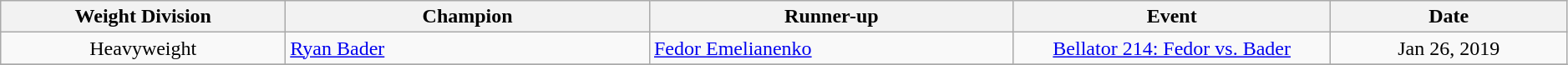<table class="wikitable" width="99%" style="text-align:center;">
<tr>
<th width="18%">Weight Division</th>
<th width="23%">Champion</th>
<th width="23%">Runner-up</th>
<th width="20%">Event</th>
<th width="15%">Date</th>
</tr>
<tr>
<td>Heavyweight</td>
<td align=left> <a href='#'>Ryan Bader</a></td>
<td align=left> <a href='#'>Fedor Emelianenko</a></td>
<td><a href='#'>Bellator 214: Fedor vs. Bader</a></td>
<td>Jan 26, 2019</td>
</tr>
<tr>
</tr>
</table>
